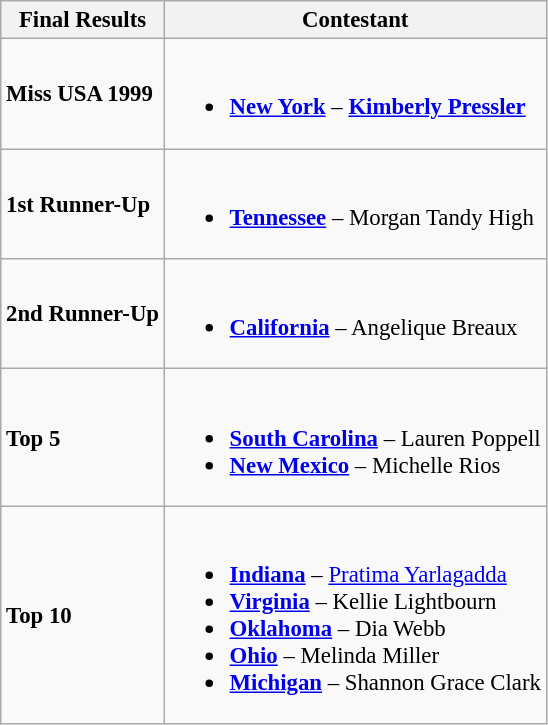<table class="wikitable sortable" style="font-size: 95%;">
<tr>
<th>Final Results</th>
<th>Contestant</th>
</tr>
<tr>
<td><strong>Miss USA 1999</strong></td>
<td><br><ul><li><strong> <a href='#'>New York</a></strong> – <strong><a href='#'>Kimberly Pressler</a></strong></li></ul></td>
</tr>
<tr>
<td><strong>1st Runner-Up</strong></td>
<td><br><ul><li><strong> <a href='#'>Tennessee</a></strong> – Morgan Tandy High</li></ul></td>
</tr>
<tr>
<td><strong>2nd Runner-Up</strong></td>
<td><br><ul><li><strong> <a href='#'>California</a></strong> – Angelique Breaux</li></ul></td>
</tr>
<tr>
<td><strong>Top 5</strong></td>
<td><br><ul><li><strong> <a href='#'>South Carolina</a></strong> – Lauren Poppell</li><li><strong> <a href='#'>New Mexico</a></strong> – Michelle Rios</li></ul></td>
</tr>
<tr>
<td><strong>Top 10</strong></td>
<td><br><ul><li><strong> <a href='#'>Indiana</a></strong> – <a href='#'>Pratima Yarlagadda</a></li><li><strong> <a href='#'>Virginia</a></strong> – Kellie Lightbourn</li><li><strong> <a href='#'>Oklahoma</a></strong> – Dia Webb</li><li><strong> <a href='#'>Ohio</a></strong> – Melinda Miller</li><li><strong> <a href='#'>Michigan</a></strong> – Shannon Grace Clark</li></ul></td>
</tr>
</table>
